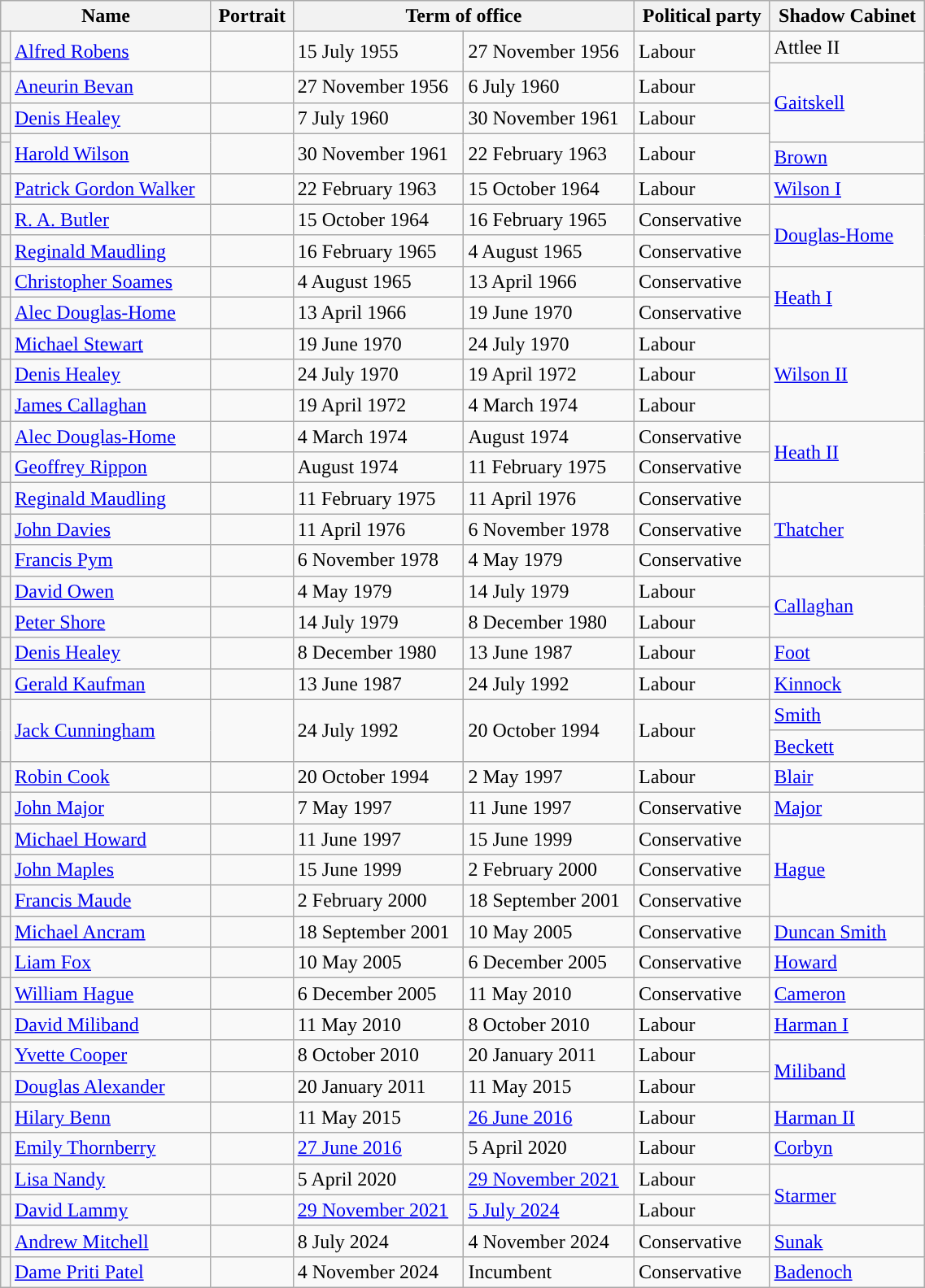<table class="wikitable" style="width:60%;">
<tr>
<th colspan=2>Name</th>
<th width=60>Portrait</th>
<th colspan=2>Term of office</th>
<th>Political party</th>
<th>Shadow Cabinet</th>
</tr>
<tr>
<th style="background-color: "></th>
<td rowspan="2"><a href='#'>Alfred Robens</a></td>
<td rowspan="2"></td>
<td rowspan="2">15 July 1955</td>
<td rowspan="2">27 November 1956</td>
<td rowspan="2">Labour</td>
<td>Attlee II</td>
</tr>
<tr>
<th style="background-color: "></th>
<td rowspan="4"><a href='#'>Gaitskell</a></td>
</tr>
<tr>
<th style="background-color: "></th>
<td><a href='#'>Aneurin Bevan</a></td>
<td></td>
<td>27 November 1956</td>
<td>6 July 1960</td>
<td>Labour</td>
</tr>
<tr>
<th style="background-color: "></th>
<td><a href='#'>Denis Healey</a></td>
<td></td>
<td>7 July 1960</td>
<td>30 November 1961</td>
<td>Labour</td>
</tr>
<tr>
<th style="background-color: "></th>
<td rowspan="2"><a href='#'>Harold Wilson</a></td>
<td rowspan="2"></td>
<td rowspan="2">30 November 1961</td>
<td rowspan="2">22 February 1963</td>
<td rowspan="2">Labour</td>
</tr>
<tr>
<th style="background-color: "></th>
<td><a href='#'>Brown</a></td>
</tr>
<tr>
<th style="background-color: "></th>
<td><a href='#'>Patrick Gordon Walker</a></td>
<td></td>
<td>22 February 1963</td>
<td>15 October 1964</td>
<td>Labour</td>
<td><a href='#'>Wilson I</a></td>
</tr>
<tr>
<th style="background-color: "></th>
<td><a href='#'>R. A. Butler</a></td>
<td></td>
<td>15 October 1964</td>
<td>16 February 1965</td>
<td>Conservative</td>
<td rowspan="2"><a href='#'>Douglas-Home</a></td>
</tr>
<tr>
<th style="background-color: "></th>
<td><a href='#'>Reginald Maudling</a></td>
<td></td>
<td>16 February 1965</td>
<td>4 August 1965</td>
<td>Conservative</td>
</tr>
<tr>
<th style="background-color: "></th>
<td><a href='#'>Christopher Soames</a></td>
<td></td>
<td>4 August 1965</td>
<td>13 April 1966</td>
<td>Conservative</td>
<td rowspan="2"><a href='#'>Heath I</a></td>
</tr>
<tr>
<th style="background-color: "></th>
<td><a href='#'>Alec Douglas-Home</a></td>
<td></td>
<td>13 April 1966</td>
<td>19 June 1970</td>
<td>Conservative</td>
</tr>
<tr>
<th style="background-color: "></th>
<td><a href='#'>Michael Stewart</a></td>
<td></td>
<td>19 June 1970</td>
<td>24 July 1970</td>
<td>Labour</td>
<td rowspan="3"><a href='#'>Wilson II</a></td>
</tr>
<tr>
<th style="background-color: "></th>
<td><a href='#'>Denis Healey</a></td>
<td></td>
<td>24 July 1970</td>
<td>19 April 1972</td>
<td>Labour</td>
</tr>
<tr>
<th style="background-color: "></th>
<td><a href='#'>James Callaghan</a></td>
<td></td>
<td>19 April 1972</td>
<td>4 March 1974</td>
<td>Labour</td>
</tr>
<tr>
<th style="background-color: "></th>
<td><a href='#'>Alec Douglas-Home</a></td>
<td></td>
<td>4 March 1974</td>
<td>August 1974</td>
<td>Conservative</td>
<td rowspan="2"><a href='#'>Heath II</a></td>
</tr>
<tr>
<th style="background-color: "></th>
<td><a href='#'>Geoffrey Rippon</a></td>
<td></td>
<td>August 1974</td>
<td>11 February 1975</td>
<td>Conservative</td>
</tr>
<tr>
<th style="background-color: "></th>
<td><a href='#'>Reginald Maudling</a></td>
<td></td>
<td>11 February 1975</td>
<td>11 April 1976</td>
<td>Conservative</td>
<td rowspan="3"><a href='#'>Thatcher</a></td>
</tr>
<tr>
<th style="background-color: "></th>
<td><a href='#'>John Davies</a></td>
<td></td>
<td>11 April 1976</td>
<td>6 November 1978</td>
<td>Conservative</td>
</tr>
<tr>
<th style="background-color: "></th>
<td><a href='#'>Francis Pym</a></td>
<td></td>
<td>6 November 1978</td>
<td>4 May 1979</td>
<td>Conservative</td>
</tr>
<tr>
<th style="background-color: "></th>
<td><a href='#'>David Owen</a></td>
<td></td>
<td>4 May 1979</td>
<td>14 July 1979</td>
<td>Labour</td>
<td rowspan="2"><a href='#'>Callaghan</a></td>
</tr>
<tr>
<th style="background-color: "></th>
<td><a href='#'>Peter Shore</a></td>
<td></td>
<td>14 July 1979</td>
<td>8 December 1980</td>
<td>Labour</td>
</tr>
<tr>
<th rowspan="2" style="background-color: "></th>
<td rowspan="2"><a href='#'>Denis Healey</a></td>
<td rowspan="2"></td>
<td rowspan="2">8 December 1980</td>
<td rowspan="2">13 June 1987</td>
<td rowspan="2">Labour</td>
<td><a href='#'>Foot</a></td>
</tr>
<tr>
<td rowspan="2"><a href='#'>Kinnock</a></td>
</tr>
<tr>
<th style="background-color: "></th>
<td><a href='#'>Gerald Kaufman</a></td>
<td></td>
<td>13 June 1987</td>
<td>24 July 1992</td>
<td>Labour</td>
</tr>
<tr>
<th rowspan="2" style="background-color: "></th>
<td rowspan="2"><a href='#'>Jack Cunningham</a></td>
<td rowspan="2"></td>
<td rowspan="2">24 July 1992</td>
<td rowspan="2">20 October 1994</td>
<td rowspan="2">Labour</td>
<td><a href='#'>Smith</a></td>
</tr>
<tr>
<td><a href='#'>Beckett</a></td>
</tr>
<tr>
<th style="background-color: "></th>
<td><a href='#'>Robin Cook</a></td>
<td></td>
<td>20 October 1994</td>
<td>2 May 1997</td>
<td>Labour</td>
<td><a href='#'>Blair</a></td>
</tr>
<tr>
<th style="background-color: "></th>
<td><a href='#'>John Major</a></td>
<td></td>
<td>7 May 1997</td>
<td>11 June 1997</td>
<td>Conservative</td>
<td><a href='#'>Major</a></td>
</tr>
<tr>
<th style="background-color: "></th>
<td><a href='#'>Michael Howard</a></td>
<td></td>
<td>11 June 1997</td>
<td>15 June 1999</td>
<td>Conservative</td>
<td rowspan="3"><a href='#'>Hague</a></td>
</tr>
<tr>
<th style="background-color: "></th>
<td><a href='#'>John Maples</a></td>
<td></td>
<td>15 June 1999</td>
<td>2 February 2000</td>
<td>Conservative</td>
</tr>
<tr>
<th style="background-color: "></th>
<td><a href='#'>Francis Maude</a></td>
<td></td>
<td>2 February 2000</td>
<td>18 September 2001</td>
<td>Conservative</td>
</tr>
<tr>
<th rowspan="2" style="background-color: "></th>
<td rowspan="2"><a href='#'>Michael Ancram</a></td>
<td rowspan="2"></td>
<td rowspan="2">18 September 2001</td>
<td rowspan="2">10 May 2005</td>
<td rowspan="2">Conservative</td>
<td><a href='#'>Duncan Smith</a></td>
</tr>
<tr>
<td rowspan="2"><a href='#'>Howard</a></td>
</tr>
<tr>
<th style="background-color: "></th>
<td><a href='#'>Liam Fox</a></td>
<td></td>
<td>10 May 2005</td>
<td>6 December 2005</td>
<td>Conservative</td>
</tr>
<tr>
<th style="background-color: "></th>
<td><a href='#'>William Hague</a></td>
<td></td>
<td>6 December 2005</td>
<td>11 May 2010</td>
<td>Conservative</td>
<td><a href='#'>Cameron</a></td>
</tr>
<tr>
<th style="background-color: "></th>
<td><a href='#'>David Miliband</a></td>
<td></td>
<td>11 May 2010</td>
<td>8 October 2010</td>
<td>Labour</td>
<td><a href='#'>Harman I</a></td>
</tr>
<tr>
<th style="background-color: "></th>
<td><a href='#'>Yvette Cooper</a></td>
<td></td>
<td>8 October 2010</td>
<td>20 January 2011</td>
<td>Labour</td>
<td rowspan="2"><a href='#'>Miliband</a></td>
</tr>
<tr>
<th style="background-color: "></th>
<td><a href='#'>Douglas Alexander</a></td>
<td></td>
<td>20 January 2011</td>
<td>11 May 2015</td>
<td>Labour</td>
</tr>
<tr>
<th rowspan="2" style="background-color: "></th>
<td rowspan="2"><a href='#'>Hilary Benn</a></td>
<td rowspan="2"></td>
<td rowspan="2">11 May 2015</td>
<td rowspan="2"><a href='#'>26 June 2016</a></td>
<td rowspan="2">Labour</td>
<td><a href='#'>Harman II</a></td>
</tr>
<tr>
<td rowspan="2"><a href='#'>Corbyn</a></td>
</tr>
<tr>
<th style="background-color: "></th>
<td><a href='#'>Emily Thornberry</a></td>
<td></td>
<td><a href='#'>27 June 2016</a></td>
<td>5 April 2020</td>
<td>Labour</td>
</tr>
<tr>
<th style="background-color: "></th>
<td><a href='#'>Lisa Nandy</a></td>
<td></td>
<td>5 April 2020</td>
<td><a href='#'>29 November 2021</a></td>
<td>Labour</td>
<td rowspan="2"><a href='#'>Starmer</a></td>
</tr>
<tr>
<th style="background-color: "></th>
<td><a href='#'>David Lammy</a></td>
<td></td>
<td><a href='#'>29 November 2021</a></td>
<td><a href='#'>5 July 2024</a></td>
<td>Labour</td>
</tr>
<tr>
<th style="background-color: "></th>
<td><a href='#'>Andrew Mitchell</a></td>
<td></td>
<td>8 July 2024</td>
<td>4 November 2024</td>
<td>Conservative</td>
<td><a href='#'>Sunak</a></td>
</tr>
<tr>
<th style="background-color: "></th>
<td><a href='#'>Dame Priti Patel</a></td>
<td></td>
<td>4 November 2024</td>
<td>Incumbent</td>
<td>Conservative</td>
<td><a href='#'>Badenoch</a></td>
</tr>
</table>
